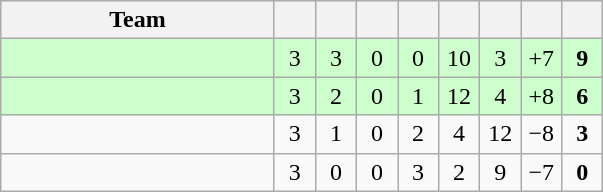<table class="wikitable" style="text-align:center;">
<tr>
<th width=175>Team</th>
<th width=20></th>
<th width=20></th>
<th width=20></th>
<th width=20></th>
<th width=20></th>
<th width=20></th>
<th width=20></th>
<th width=20></th>
</tr>
<tr bgcolor=ccffcc>
<td align="left"></td>
<td>3</td>
<td>3</td>
<td>0</td>
<td>0</td>
<td>10</td>
<td>3</td>
<td>+7</td>
<td><strong>9</strong></td>
</tr>
<tr bgcolor=ccffcc>
<td align="left"></td>
<td>3</td>
<td>2</td>
<td>0</td>
<td>1</td>
<td>12</td>
<td>4</td>
<td>+8</td>
<td><strong>6</strong></td>
</tr>
<tr>
<td align="left"></td>
<td>3</td>
<td>1</td>
<td>0</td>
<td>2</td>
<td>4</td>
<td>12</td>
<td>−8</td>
<td><strong>3</strong></td>
</tr>
<tr>
<td align="left"></td>
<td>3</td>
<td>0</td>
<td>0</td>
<td>3</td>
<td>2</td>
<td>9</td>
<td>−7</td>
<td><strong>0</strong></td>
</tr>
</table>
